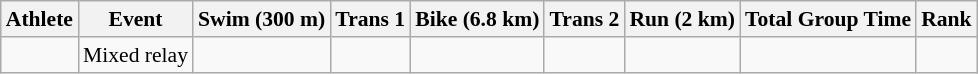<table class="wikitable" style="font-size:90%">
<tr>
<th>Athlete</th>
<th>Event</th>
<th>Swim (300 m)</th>
<th>Trans 1</th>
<th>Bike (6.8 km)</th>
<th>Trans 2</th>
<th>Run (2 km)</th>
<th>Total Group Time</th>
<th>Rank</th>
</tr>
<tr align=center>
<td align=left></td>
<td align=left>Mixed relay</td>
<td></td>
<td></td>
<td></td>
<td></td>
<td></td>
<td></td>
<td></td>
</tr>
</table>
